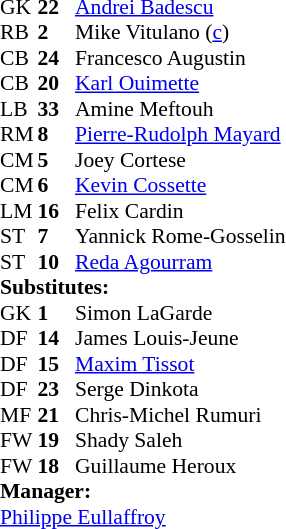<table style="font-size: 90%" cellspacing="0" cellpadding="0">
<tr>
<th width="25"></th>
<th width="25"></th>
</tr>
<tr>
<td>GK</td>
<td><strong>22</strong></td>
<td> <a href='#'>Andrei Badescu</a></td>
<td></td>
<td></td>
</tr>
<tr>
<td>RB</td>
<td><strong>2</strong></td>
<td> Mike Vitulano (<a href='#'>c</a>)</td>
<td></td>
<td></td>
</tr>
<tr>
<td>CB</td>
<td><strong>24</strong></td>
<td> Francesco Augustin</td>
<td></td>
<td></td>
</tr>
<tr>
<td>CB</td>
<td><strong>20</strong></td>
<td> <a href='#'>Karl Ouimette</a></td>
<td></td>
<td></td>
</tr>
<tr>
<td>LB</td>
<td><strong>33</strong></td>
<td> Amine Meftouh</td>
<td></td>
<td></td>
</tr>
<tr>
<td>RM</td>
<td><strong>8</strong></td>
<td> <a href='#'>Pierre-Rudolph Mayard</a></td>
<td></td>
<td></td>
</tr>
<tr>
<td>CM</td>
<td><strong>5</strong></td>
<td> Joey Cortese</td>
<td></td>
<td></td>
</tr>
<tr>
<td>CM</td>
<td><strong>6</strong></td>
<td> <a href='#'>Kevin Cossette</a></td>
<td></td>
<td></td>
</tr>
<tr>
<td>LM</td>
<td><strong>16</strong></td>
<td> Felix Cardin</td>
<td></td>
<td></td>
</tr>
<tr>
<td>ST</td>
<td><strong>7</strong></td>
<td> Yannick Rome-Gosselin</td>
<td></td>
<td></td>
</tr>
<tr>
<td>ST</td>
<td><strong>10</strong></td>
<td> <a href='#'>Reda Agourram</a></td>
<td></td>
<td></td>
</tr>
<tr>
<td colspan=3><strong>Substitutes:</strong></td>
</tr>
<tr>
<td>GK</td>
<td><strong>1</strong></td>
<td> Simon LaGarde</td>
<td></td>
<td></td>
</tr>
<tr>
<td>DF</td>
<td><strong>14</strong></td>
<td> James Louis-Jeune</td>
<td></td>
<td></td>
</tr>
<tr>
<td>DF</td>
<td><strong>15</strong></td>
<td> <a href='#'>Maxim Tissot</a></td>
<td></td>
<td></td>
</tr>
<tr>
<td>DF</td>
<td><strong>23</strong></td>
<td> Serge Dinkota</td>
<td></td>
<td></td>
</tr>
<tr>
<td>MF</td>
<td><strong>21</strong></td>
<td> Chris-Michel Rumuri</td>
<td></td>
<td></td>
</tr>
<tr>
<td>FW</td>
<td><strong>19</strong></td>
<td> Shady Saleh</td>
<td></td>
<td></td>
</tr>
<tr>
<td>FW</td>
<td><strong>18</strong></td>
<td> Guillaume Heroux</td>
<td></td>
<td></td>
</tr>
<tr>
<td colspan=3><strong>Manager:</strong></td>
</tr>
<tr>
<td colspan=4> <a href='#'>Philippe Eullaffroy</a></td>
</tr>
</table>
